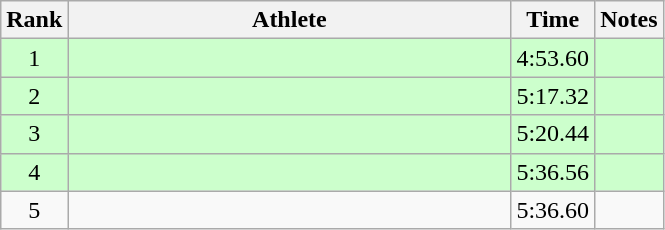<table class="wikitable" style="text-align:center">
<tr>
<th>Rank</th>
<th Style="width:18em">Athlete</th>
<th>Time</th>
<th>Notes</th>
</tr>
<tr style="background:#cfc">
<td>1</td>
<td style="text-align:left"></td>
<td>4:53.60</td>
<td></td>
</tr>
<tr style="background:#cfc">
<td>2</td>
<td style="text-align:left"></td>
<td>5:17.32</td>
<td></td>
</tr>
<tr style="background:#cfc">
<td>3</td>
<td style="text-align:left"></td>
<td>5:20.44</td>
<td></td>
</tr>
<tr style="background:#cfc">
<td>4</td>
<td style="text-align:left"></td>
<td>5:36.56</td>
<td></td>
</tr>
<tr>
<td>5</td>
<td style="text-align:left"></td>
<td>5:36.60</td>
<td></td>
</tr>
</table>
